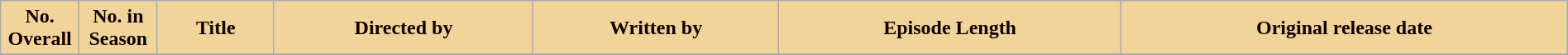<table class="wikitable plainrowheaders" width="100%" style="margin-right: 0;">
<tr>
<th width="5%" style="background-color: #F1D49A; color:#100;">No. Overall</th>
<th width="5%" style="background-color: #F1D49A; color:#100;">No. in Season</th>
<th style="background-color: #F1D49A; color:#100;">Title</th>
<th style="background-color: #F1D49A; color:#100;">Directed by</th>
<th style="background-color: #F1D49A; color:#100;">Written by</th>
<th style="background-color: #F1D49A; color:#100;">Episode Length</th>
<th style="background-color: #F1D49A; color:#100;">Original release date</th>
</tr>
<tr>
</tr>
</table>
